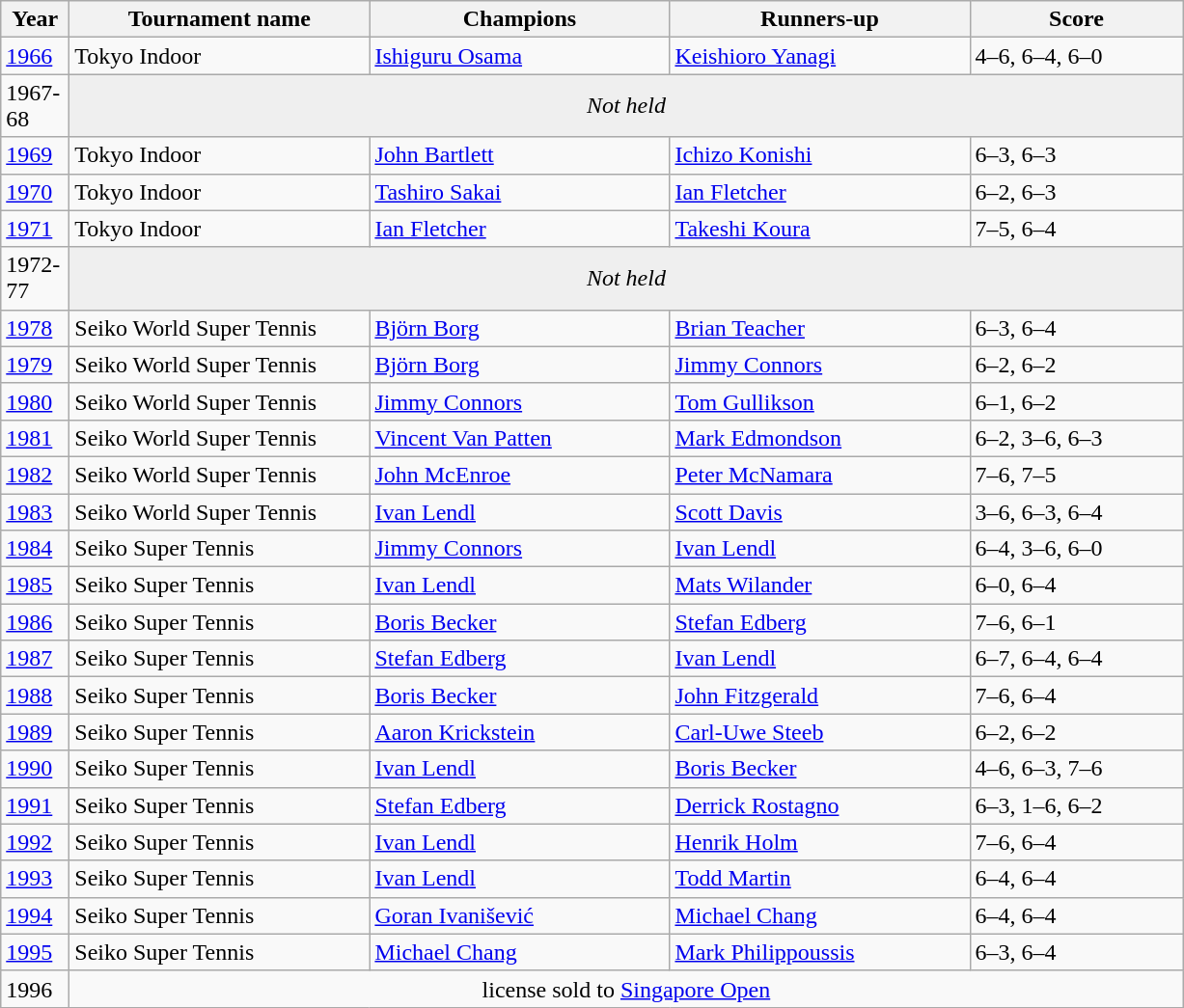<table class="wikitable">
<tr>
<th style="width:40px">Year</th>
<th style="width:200px">Tournament name</th>
<th style="width:200px">Champions</th>
<th style="width:200px">Runners-up</th>
<th style="width:140px" class="unsortable">Score</th>
</tr>
<tr>
<td><a href='#'>1966</a></td>
<td>Tokyo Indoor</td>
<td> <a href='#'>Ishiguru Osama</a></td>
<td> <a href='#'>Keishioro Yanagi</a></td>
<td>4–6, 6–4, 6–0</td>
</tr>
<tr>
<td>1967-68</td>
<td colspan=4 align=center style="background:#efefef"><em>Not held</em></td>
</tr>
<tr>
<td><a href='#'>1969</a></td>
<td>Tokyo Indoor</td>
<td> <a href='#'>John Bartlett</a></td>
<td> <a href='#'>Ichizo Konishi</a></td>
<td>6–3, 6–3</td>
</tr>
<tr>
<td><a href='#'>1970</a></td>
<td>Tokyo Indoor</td>
<td> <a href='#'>Tashiro Sakai</a></td>
<td> <a href='#'>Ian Fletcher</a></td>
<td>6–2, 6–3</td>
</tr>
<tr>
<td><a href='#'>1971</a></td>
<td>Tokyo Indoor</td>
<td> <a href='#'>Ian Fletcher</a></td>
<td> <a href='#'>Takeshi Koura</a></td>
<td>7–5, 6–4</td>
</tr>
<tr>
<td>1972-77</td>
<td colspan=4 align=center style="background:#efefef"><em>Not held</em></td>
</tr>
<tr>
<td><a href='#'>1978</a></td>
<td>Seiko World Super Tennis</td>
<td> <a href='#'>Björn Borg</a></td>
<td> <a href='#'>Brian Teacher</a></td>
<td>6–3, 6–4</td>
</tr>
<tr>
<td><a href='#'>1979</a></td>
<td>Seiko World Super Tennis</td>
<td> <a href='#'>Björn Borg</a></td>
<td> <a href='#'>Jimmy Connors</a></td>
<td>6–2, 6–2</td>
</tr>
<tr>
<td><a href='#'>1980</a></td>
<td>Seiko World Super Tennis</td>
<td> <a href='#'>Jimmy Connors</a></td>
<td> <a href='#'>Tom Gullikson</a></td>
<td>6–1, 6–2</td>
</tr>
<tr>
<td><a href='#'>1981</a></td>
<td>Seiko World Super Tennis</td>
<td> <a href='#'>Vincent Van Patten</a></td>
<td> <a href='#'>Mark Edmondson</a></td>
<td>6–2, 3–6, 6–3</td>
</tr>
<tr>
<td><a href='#'>1982</a></td>
<td>Seiko World Super Tennis</td>
<td> <a href='#'>John McEnroe</a></td>
<td> <a href='#'>Peter McNamara</a></td>
<td>7–6, 7–5</td>
</tr>
<tr>
<td><a href='#'>1983</a></td>
<td>Seiko World Super Tennis</td>
<td> <a href='#'>Ivan Lendl</a></td>
<td> <a href='#'>Scott Davis</a></td>
<td>3–6, 6–3, 6–4</td>
</tr>
<tr>
<td><a href='#'>1984</a></td>
<td>Seiko Super Tennis</td>
<td> <a href='#'>Jimmy Connors</a></td>
<td> <a href='#'>Ivan Lendl</a></td>
<td>6–4, 3–6, 6–0</td>
</tr>
<tr>
<td><a href='#'>1985</a></td>
<td>Seiko Super Tennis</td>
<td> <a href='#'>Ivan Lendl</a></td>
<td> <a href='#'>Mats Wilander</a></td>
<td>6–0, 6–4</td>
</tr>
<tr>
<td><a href='#'>1986</a></td>
<td>Seiko Super Tennis</td>
<td> <a href='#'>Boris Becker</a></td>
<td> <a href='#'>Stefan Edberg</a></td>
<td>7–6, 6–1</td>
</tr>
<tr>
<td><a href='#'>1987</a></td>
<td>Seiko Super Tennis</td>
<td> <a href='#'>Stefan Edberg</a></td>
<td> <a href='#'>Ivan Lendl</a></td>
<td>6–7, 6–4, 6–4</td>
</tr>
<tr>
<td><a href='#'>1988</a></td>
<td>Seiko Super Tennis</td>
<td> <a href='#'>Boris Becker</a></td>
<td> <a href='#'>John Fitzgerald</a></td>
<td>7–6, 6–4</td>
</tr>
<tr>
<td><a href='#'>1989</a></td>
<td>Seiko Super Tennis</td>
<td> <a href='#'>Aaron Krickstein</a></td>
<td> <a href='#'>Carl-Uwe Steeb</a></td>
<td>6–2, 6–2</td>
</tr>
<tr>
<td><a href='#'>1990</a></td>
<td>Seiko Super Tennis</td>
<td> <a href='#'>Ivan Lendl</a></td>
<td> <a href='#'>Boris Becker</a></td>
<td>4–6, 6–3, 7–6</td>
</tr>
<tr>
<td><a href='#'>1991</a></td>
<td>Seiko Super Tennis</td>
<td> <a href='#'>Stefan Edberg</a></td>
<td> <a href='#'>Derrick Rostagno</a></td>
<td>6–3, 1–6, 6–2</td>
</tr>
<tr>
<td><a href='#'>1992</a></td>
<td>Seiko Super Tennis</td>
<td> <a href='#'>Ivan Lendl</a></td>
<td> <a href='#'>Henrik Holm</a></td>
<td>7–6, 6–4</td>
</tr>
<tr>
<td><a href='#'>1993</a></td>
<td>Seiko Super Tennis</td>
<td> <a href='#'>Ivan Lendl</a></td>
<td> <a href='#'>Todd Martin</a></td>
<td>6–4, 6–4</td>
</tr>
<tr>
<td><a href='#'>1994</a></td>
<td>Seiko Super Tennis</td>
<td> <a href='#'>Goran Ivanišević</a></td>
<td> <a href='#'>Michael Chang</a></td>
<td>6–4, 6–4</td>
</tr>
<tr>
<td><a href='#'>1995</a></td>
<td>Seiko Super Tennis</td>
<td> <a href='#'>Michael Chang</a></td>
<td> <a href='#'>Mark Philippoussis</a></td>
<td>6–3, 6–4</td>
</tr>
<tr>
<td>1996</td>
<td colspan="4" align="center">license sold to <a href='#'>Singapore Open</a></td>
</tr>
</table>
